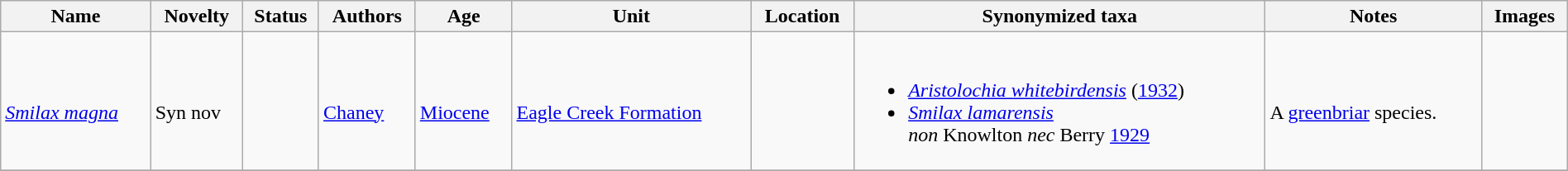<table class="wikitable sortable" align="center" width="100%">
<tr>
<th>Name</th>
<th>Novelty</th>
<th>Status</th>
<th>Authors</th>
<th>Age</th>
<th>Unit</th>
<th>Location</th>
<th>Synonymized taxa</th>
<th>Notes</th>
<th>Images</th>
</tr>
<tr>
<td><br><em><a href='#'>Smilax magna</a></em></td>
<td><br>Syn nov</td>
<td></td>
<td><br><a href='#'>Chaney</a></td>
<td><br><a href='#'>Miocene</a></td>
<td><br><a href='#'>Eagle Creek Formation</a></td>
<td><br><br></td>
<td><br><ul><li><em><a href='#'>Aristolochia whitebirdensis</a></em> (<a href='#'>1932</a>)</li><li><em><a href='#'>Smilax lamarensis</a></em><br><em>non</em> Knowlton <em>nec</em> Berry <a href='#'>1929</a></li></ul></td>
<td><br>A <a href='#'>greenbriar</a> species.</td>
<td></td>
</tr>
<tr>
</tr>
</table>
